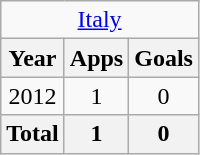<table class="wikitable" style="text-align:center">
<tr>
<td colspan=3><a href='#'>Italy</a></td>
</tr>
<tr>
<th>Year</th>
<th>Apps</th>
<th>Goals</th>
</tr>
<tr>
<td>2012</td>
<td>1</td>
<td>0</td>
</tr>
<tr>
<th>Total</th>
<th>1</th>
<th>0</th>
</tr>
</table>
